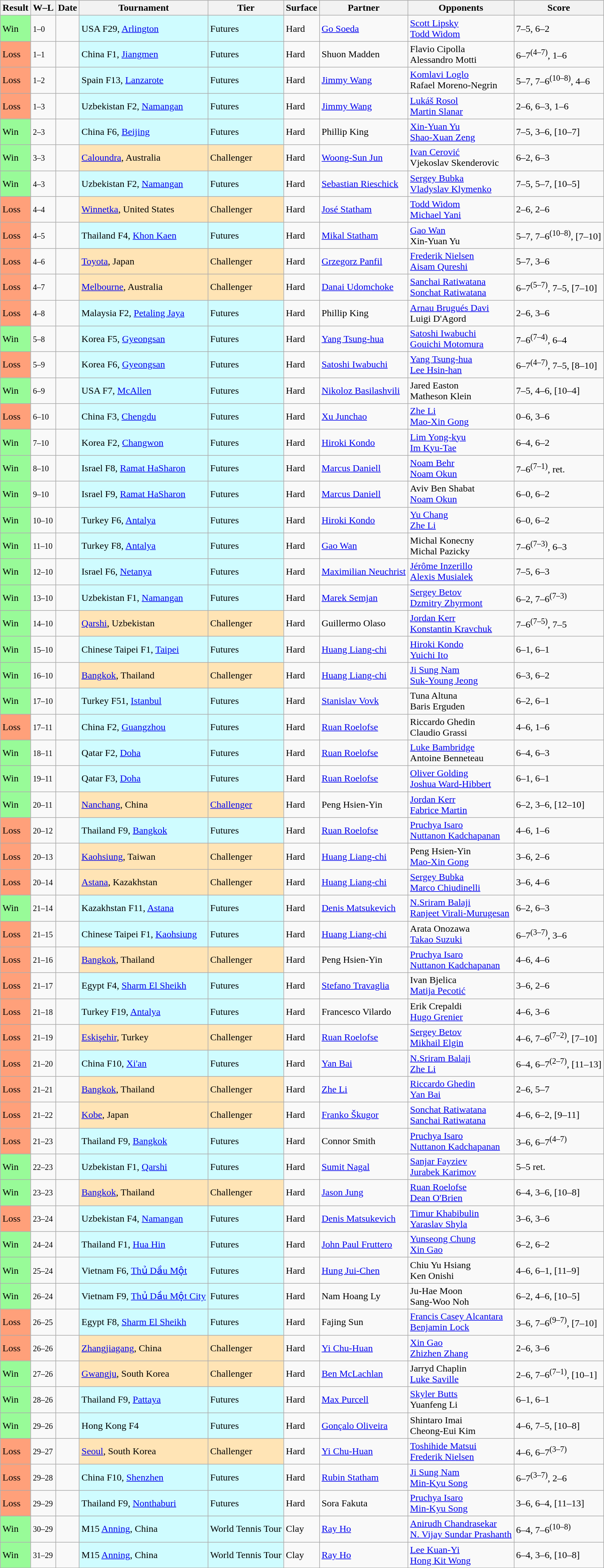<table class="sortable wikitable">
<tr>
<th>Result</th>
<th class="unsortable">W–L</th>
<th>Date</th>
<th>Tournament</th>
<th>Tier</th>
<th>Surface</th>
<th>Partner</th>
<th>Opponents</th>
<th class="unsortable">Score</th>
</tr>
<tr>
<td bgcolor=98FB98>Win</td>
<td><small>1–0</small></td>
<td></td>
<td style="background:#cffcff;">USA F29, <a href='#'>Arlington</a></td>
<td style="background:#cffcff;">Futures</td>
<td>Hard</td>
<td> <a href='#'>Go Soeda</a></td>
<td> <a href='#'>Scott Lipsky</a> <br> <a href='#'>Todd Widom</a></td>
<td>7–5, 6–2</td>
</tr>
<tr>
<td bgcolor=FFA07A>Loss</td>
<td><small>1–1</small></td>
<td></td>
<td style="background:#cffcff;">China F1, <a href='#'>Jiangmen</a></td>
<td style="background:#cffcff;">Futures</td>
<td>Hard</td>
<td> Shuon Madden</td>
<td> Flavio Cipolla <br> Alessandro Motti</td>
<td>6–7<sup>(4–7)</sup>, 1–6</td>
</tr>
<tr>
<td bgcolor=FFA07A>Loss</td>
<td><small>1–2</small></td>
<td></td>
<td style="background:#cffcff;">Spain F13, <a href='#'>Lanzarote</a></td>
<td style="background:#cffcff;">Futures</td>
<td>Hard</td>
<td> <a href='#'>Jimmy Wang</a></td>
<td> <a href='#'>Komlavi Loglo</a> <br> Rafael Moreno-Negrin</td>
<td>5–7, 7–6<sup>(10–8)</sup>, 4–6</td>
</tr>
<tr>
<td bgcolor=FFA07A>Loss</td>
<td><small>1–3</small></td>
<td></td>
<td style="background:#cffcff;">Uzbekistan F2, <a href='#'>Namangan</a></td>
<td style="background:#cffcff;">Futures</td>
<td>Hard</td>
<td> <a href='#'>Jimmy Wang</a></td>
<td> <a href='#'>Lukáš Rosol</a> <br> <a href='#'>Martin Slanar</a></td>
<td>2–6, 6–3, 1–6</td>
</tr>
<tr>
<td bgcolor=98FB98>Win</td>
<td><small>2–3</small></td>
<td></td>
<td style="background:#cffcff;">China F6, <a href='#'>Beijing</a></td>
<td style="background:#cffcff;">Futures</td>
<td>Hard</td>
<td> Phillip King</td>
<td> <a href='#'>Xin-Yuan Yu</a> <br> <a href='#'>Shao-Xuan Zeng</a></td>
<td>7–5, 3–6, [10–7]</td>
</tr>
<tr>
<td bgcolor=98FB98>Win</td>
<td><small>3–3</small></td>
<td></td>
<td style="background:moccasin;"><a href='#'>Caloundra</a>, Australia</td>
<td style="background:moccasin;">Challenger</td>
<td>Hard</td>
<td> <a href='#'>Woong-Sun Jun</a></td>
<td> <a href='#'>Ivan Cerović</a> <br> Vjekoslav Skenderovic</td>
<td>6–2, 6–3</td>
</tr>
<tr>
<td bgcolor=98FB98>Win</td>
<td><small>4–3</small></td>
<td></td>
<td style="background:#cffcff;">Uzbekistan F2, <a href='#'>Namangan</a></td>
<td style="background:#cffcff;">Futures</td>
<td>Hard</td>
<td> <a href='#'>Sebastian Rieschick</a></td>
<td> <a href='#'>Sergey Bubka</a> <br> <a href='#'>Vladyslav Klymenko</a></td>
<td>7–5, 5–7, [10–5]</td>
</tr>
<tr>
<td bgcolor=FFA07A>Loss</td>
<td><small>4–4</small></td>
<td></td>
<td style="background:moccasin;"><a href='#'>Winnetka</a>, United States</td>
<td style="background:moccasin;">Challenger</td>
<td>Hard</td>
<td> <a href='#'>José Statham</a></td>
<td> <a href='#'>Todd Widom</a> <br> <a href='#'>Michael Yani</a></td>
<td>2–6, 2–6</td>
</tr>
<tr>
<td bgcolor=FFA07A>Loss</td>
<td><small>4–5</small></td>
<td></td>
<td style="background:#cffcff;">Thailand F4, <a href='#'>Khon Kaen</a></td>
<td style="background:#cffcff;">Futures</td>
<td>Hard</td>
<td> <a href='#'>Mikal Statham</a></td>
<td> <a href='#'>Gao Wan</a> <br> Xin-Yuan Yu</td>
<td>5–7, 7–6<sup>(10–8)</sup>, [7–10]</td>
</tr>
<tr>
<td bgcolor=FFA07A>Loss</td>
<td><small>4–6</small></td>
<td></td>
<td style="background:moccasin;"><a href='#'>Toyota</a>, Japan</td>
<td style="background:moccasin;">Challenger</td>
<td>Hard</td>
<td> <a href='#'>Grzegorz Panfil</a></td>
<td> <a href='#'>Frederik Nielsen</a> <br> <a href='#'>Aisam Qureshi</a></td>
<td>5–7, 3–6</td>
</tr>
<tr>
<td bgcolor=FFA07A>Loss</td>
<td><small>4–7</small></td>
<td></td>
<td style="background:moccasin;"><a href='#'>Melbourne</a>, Australia</td>
<td style="background:moccasin;">Challenger</td>
<td>Hard</td>
<td> <a href='#'>Danai Udomchoke</a></td>
<td> <a href='#'>Sanchai Ratiwatana</a> <br> <a href='#'>Sonchat Ratiwatana</a></td>
<td>6–7<sup>(5–7)</sup>, 7–5, [7–10]</td>
</tr>
<tr>
<td bgcolor=FFA07A>Loss</td>
<td><small>4–8</small></td>
<td></td>
<td style="background:#cffcff;">Malaysia F2, <a href='#'>Petaling Jaya</a></td>
<td style="background:#cffcff;">Futures</td>
<td>Hard</td>
<td> Phillip King</td>
<td> <a href='#'>Arnau Brugués Davi</a> <br> Luigi D'Agord</td>
<td>2–6, 3–6</td>
</tr>
<tr>
<td bgcolor=98FB98>Win</td>
<td><small>5–8</small></td>
<td></td>
<td style="background:#cffcff;">Korea F5, <a href='#'>Gyeongsan</a></td>
<td style="background:#cffcff;">Futures</td>
<td>Hard</td>
<td> <a href='#'>Yang Tsung-hua</a></td>
<td> <a href='#'>Satoshi Iwabuchi</a> <br> <a href='#'>Gouichi Motomura</a></td>
<td>7–6<sup>(7–4)</sup>, 6–4</td>
</tr>
<tr>
<td bgcolor=FFA07A>Loss</td>
<td><small>5–9</small></td>
<td></td>
<td style="background:#cffcff;">Korea F6, <a href='#'>Gyeongsan</a></td>
<td style="background:#cffcff;">Futures</td>
<td>Hard</td>
<td> <a href='#'>Satoshi Iwabuchi</a></td>
<td> <a href='#'>Yang Tsung-hua</a> <br> <a href='#'>Lee Hsin-han</a></td>
<td>6–7<sup>(4–7)</sup>, 7–5, [8–10]</td>
</tr>
<tr>
<td bgcolor=98FB98>Win</td>
<td><small>6–9</small></td>
<td></td>
<td style="background:#cffcff;">USA F7, <a href='#'>McAllen</a></td>
<td style="background:#cffcff;">Futures</td>
<td>Hard</td>
<td> <a href='#'>Nikoloz Basilashvili</a></td>
<td> Jared Easton <br> Matheson Klein</td>
<td>7–5, 4–6, [10–4]</td>
</tr>
<tr>
<td bgcolor=FFA07A>Loss</td>
<td><small>6–10</small></td>
<td></td>
<td style="background:#cffcff;">China F3, <a href='#'>Chengdu</a></td>
<td style="background:#cffcff;">Futures</td>
<td>Hard</td>
<td> <a href='#'>Xu Junchao</a></td>
<td> <a href='#'>Zhe Li</a> <br> <a href='#'>Mao-Xin Gong</a></td>
<td>0–6, 3–6</td>
</tr>
<tr>
<td bgcolor=98FB98>Win</td>
<td><small>7–10</small></td>
<td></td>
<td style="background:#cffcff;">Korea F2, <a href='#'>Changwon</a></td>
<td style="background:#cffcff;">Futures</td>
<td>Hard</td>
<td> <a href='#'>Hiroki Kondo</a></td>
<td> <a href='#'>Lim Yong-kyu</a> <br> <a href='#'>Im Kyu-Tae</a></td>
<td>6–4, 6–2</td>
</tr>
<tr>
<td bgcolor=98FB98>Win</td>
<td><small>8–10</small></td>
<td></td>
<td style="background:#cffcff;">Israel F8, <a href='#'>Ramat HaSharon</a></td>
<td style="background:#cffcff;">Futures</td>
<td>Hard</td>
<td> <a href='#'>Marcus Daniell</a></td>
<td> <a href='#'>Noam Behr</a> <br> <a href='#'>Noam Okun</a></td>
<td>7–6<sup>(7–1)</sup>, ret.</td>
</tr>
<tr>
<td bgcolor=98FB98>Win</td>
<td><small>9–10</small></td>
<td></td>
<td style="background:#cffcff;">Israel F9, <a href='#'>Ramat HaSharon</a></td>
<td style="background:#cffcff;">Futures</td>
<td>Hard</td>
<td> <a href='#'>Marcus Daniell</a></td>
<td> Aviv Ben Shabat <br> <a href='#'>Noam Okun</a></td>
<td>6–0, 6–2</td>
</tr>
<tr>
<td bgcolor=98FB98>Win</td>
<td><small>10–10</small></td>
<td></td>
<td style="background:#cffcff;">Turkey F6, <a href='#'>Antalya</a></td>
<td style="background:#cffcff;">Futures</td>
<td>Hard</td>
<td> <a href='#'>Hiroki Kondo</a></td>
<td> <a href='#'>Yu Chang</a> <br> <a href='#'>Zhe Li</a></td>
<td>6–0, 6–2</td>
</tr>
<tr>
<td bgcolor=98FB98>Win</td>
<td><small>11–10</small></td>
<td></td>
<td style="background:#cffcff;">Turkey F8, <a href='#'>Antalya</a></td>
<td style="background:#cffcff;">Futures</td>
<td>Hard</td>
<td> <a href='#'>Gao Wan</a></td>
<td> Michal Konecny <br> Michal Pazicky</td>
<td>7–6<sup>(7–3)</sup>, 6–3</td>
</tr>
<tr>
<td bgcolor=98FB98>Win</td>
<td><small>12–10</small></td>
<td></td>
<td style="background:#cffcff;">Israel F6, <a href='#'>Netanya</a></td>
<td style="background:#cffcff;">Futures</td>
<td>Hard</td>
<td> <a href='#'>Maximilian Neuchrist</a></td>
<td> <a href='#'>Jérôme Inzerillo</a> <br> <a href='#'>Alexis Musialek</a></td>
<td>7–5, 6–3</td>
</tr>
<tr>
<td bgcolor=98FB98>Win</td>
<td><small>13–10</small></td>
<td></td>
<td style="background:#cffcff;">Uzbekistan F1, <a href='#'>Namangan</a></td>
<td style="background:#cffcff;">Futures</td>
<td>Hard</td>
<td> <a href='#'>Marek Semjan</a></td>
<td> <a href='#'>Sergey Betov</a> <br> <a href='#'>Dzmitry Zhyrmont</a></td>
<td>6–2, 7–6<sup>(7–3)</sup></td>
</tr>
<tr>
<td bgcolor=98FB98>Win</td>
<td><small>14–10</small></td>
<td></td>
<td style="background:moccasin;"><a href='#'>Qarshi</a>, Uzbekistan</td>
<td style="background:moccasin;">Challenger</td>
<td>Hard</td>
<td> Guillermo Olaso</td>
<td> <a href='#'>Jordan Kerr</a> <br> <a href='#'>Konstantin Kravchuk</a></td>
<td>7–6<sup>(7–5)</sup>, 7–5</td>
</tr>
<tr>
<td bgcolor=98FB98>Win</td>
<td><small>15–10</small></td>
<td></td>
<td style="background:#cffcff;">Chinese Taipei F1, <a href='#'>Taipei</a></td>
<td style="background:#cffcff;">Futures</td>
<td>Hard</td>
<td> <a href='#'>Huang Liang-chi</a></td>
<td> <a href='#'>Hiroki Kondo</a> <br> <a href='#'>Yuichi Ito</a></td>
<td>6–1, 6–1</td>
</tr>
<tr>
<td bgcolor=98FB98>Win</td>
<td><small>16–10</small></td>
<td></td>
<td style="background:moccasin;"><a href='#'>Bangkok</a>, Thailand</td>
<td style="background:moccasin;">Challenger</td>
<td>Hard</td>
<td> <a href='#'>Huang Liang-chi</a></td>
<td> <a href='#'>Ji Sung Nam</a> <br> <a href='#'>Suk-Young Jeong</a></td>
<td>6–3, 6–2</td>
</tr>
<tr>
<td bgcolor=98FB98>Win</td>
<td><small>17–10</small></td>
<td></td>
<td style="background:#cffcff;">Turkey F51, <a href='#'>Istanbul</a></td>
<td style="background:#cffcff;">Futures</td>
<td>Hard</td>
<td> <a href='#'>Stanislav Vovk</a></td>
<td> Tuna Altuna <br> Baris Erguden</td>
<td>6–2, 6–1</td>
</tr>
<tr>
<td bgcolor=FFA07A>Loss</td>
<td><small>17–11</small></td>
<td></td>
<td style="background:#cffcff;">China F2, <a href='#'>Guangzhou</a></td>
<td style="background:#cffcff;">Futures</td>
<td>Hard</td>
<td> <a href='#'>Ruan Roelofse</a></td>
<td> Riccardo Ghedin <br> Claudio Grassi</td>
<td>4–6, 1–6</td>
</tr>
<tr>
<td bgcolor=98FB98>Win</td>
<td><small>18–11</small></td>
<td></td>
<td style="background:#cffcff;">Qatar F2, <a href='#'>Doha</a></td>
<td style="background:#cffcff;">Futures</td>
<td>Hard</td>
<td> <a href='#'>Ruan Roelofse</a></td>
<td> <a href='#'>Luke Bambridge</a> <br> Antoine Benneteau</td>
<td>6–4, 6–3</td>
</tr>
<tr>
<td bgcolor=98FB98>Win</td>
<td><small>19–11</small></td>
<td></td>
<td style="background:#cffcff;">Qatar F3, <a href='#'>Doha</a></td>
<td style="background:#cffcff;">Futures</td>
<td>Hard</td>
<td> <a href='#'>Ruan Roelofse</a></td>
<td> <a href='#'>Oliver Golding</a> <br> <a href='#'>Joshua Ward-Hibbert</a></td>
<td>6–1, 6–1</td>
</tr>
<tr>
<td bgcolor=98FB98>Win</td>
<td><small>20–11</small></td>
<td></td>
<td style="background:moccasin;"><a href='#'>Nanchang</a>, China</td>
<td style="background:moccasin;"><a href='#'>Challenger</a></td>
<td>Hard</td>
<td> Peng Hsien-Yin</td>
<td> <a href='#'>Jordan Kerr</a> <br> <a href='#'>Fabrice Martin</a></td>
<td>6–2, 3–6, [12–10]</td>
</tr>
<tr>
<td bgcolor=FFA07A>Loss</td>
<td><small>20–12</small></td>
<td></td>
<td style="background:#cffcff;">Thailand F9, <a href='#'>Bangkok</a></td>
<td style="background:#cffcff;">Futures</td>
<td>Hard</td>
<td> <a href='#'>Ruan Roelofse</a></td>
<td> <a href='#'>Pruchya Isaro</a> <br> <a href='#'>Nuttanon Kadchapanan</a></td>
<td>4–6, 1–6</td>
</tr>
<tr>
<td bgcolor=FFA07A>Loss</td>
<td><small>20–13</small></td>
<td></td>
<td style="background:moccasin;"><a href='#'>Kaohsiung</a>, Taiwan</td>
<td style="background:moccasin;">Challenger</td>
<td>Hard</td>
<td> <a href='#'>Huang Liang-chi</a></td>
<td> Peng Hsien-Yin <br> <a href='#'>Mao-Xin Gong</a></td>
<td>3–6, 2–6</td>
</tr>
<tr>
<td bgcolor=FFA07A>Loss</td>
<td><small>20–14</small></td>
<td></td>
<td style="background:moccasin;"><a href='#'>Astana</a>, Kazakhstan</td>
<td style="background:moccasin;">Challenger</td>
<td>Hard</td>
<td> <a href='#'>Huang Liang-chi</a></td>
<td> <a href='#'>Sergey Bubka</a> <br> <a href='#'>Marco Chiudinelli</a></td>
<td>3–6, 4–6</td>
</tr>
<tr>
<td bgcolor=98FB98>Win</td>
<td><small>21–14</small></td>
<td></td>
<td style="background:#cffcff;">Kazakhstan F11, <a href='#'>Astana</a></td>
<td style="background:#cffcff;">Futures</td>
<td>Hard</td>
<td> <a href='#'>Denis Matsukevich</a></td>
<td> <a href='#'>N.Sriram Balaji</a> <br> <a href='#'>Ranjeet Virali-Murugesan</a></td>
<td>6–2, 6–3</td>
</tr>
<tr>
<td bgcolor=FFA07A>Loss</td>
<td><small>21–15</small></td>
<td></td>
<td style="background:#cffcff;">Chinese Taipei F1, <a href='#'>Kaohsiung</a></td>
<td style="background:#cffcff;">Futures</td>
<td>Hard</td>
<td> <a href='#'>Huang Liang-chi</a></td>
<td> Arata Onozawa <br> <a href='#'>Takao Suzuki</a></td>
<td>6–7<sup>(3–7)</sup>, 3–6</td>
</tr>
<tr>
<td bgcolor=FFA07A>Loss</td>
<td><small>21–16</small></td>
<td></td>
<td style="background:moccasin;"><a href='#'>Bangkok</a>, Thailand</td>
<td style="background:moccasin;">Challenger</td>
<td>Hard</td>
<td> Peng Hsien-Yin</td>
<td> <a href='#'>Pruchya Isaro</a> <br> <a href='#'>Nuttanon Kadchapanan</a></td>
<td>4–6, 4–6</td>
</tr>
<tr>
<td bgcolor=FFA07A>Loss</td>
<td><small>21–17</small></td>
<td></td>
<td style="background:#cffcff;">Egypt F4, <a href='#'>Sharm El Sheikh</a></td>
<td style="background:#cffcff;">Futures</td>
<td>Hard</td>
<td> <a href='#'>Stefano Travaglia</a></td>
<td> Ivan Bjelica <br> <a href='#'>Matija Pecotić</a></td>
<td>3–6, 2–6</td>
</tr>
<tr>
<td bgcolor=FFA07A>Loss</td>
<td><small>21–18</small></td>
<td></td>
<td style="background:#cffcff;">Turkey F19, <a href='#'>Antalya</a></td>
<td style="background:#cffcff;">Futures</td>
<td>Hard</td>
<td> Francesco Vilardo</td>
<td> Erik Crepaldi <br> <a href='#'>Hugo Grenier</a></td>
<td>4–6, 3–6</td>
</tr>
<tr>
<td bgcolor=FFA07A>Loss</td>
<td><small>21–19</small></td>
<td></td>
<td style="background:moccasin;"><a href='#'>Eskişehir</a>, Turkey</td>
<td style="background:moccasin;">Challenger</td>
<td>Hard</td>
<td> <a href='#'>Ruan Roelofse</a></td>
<td> <a href='#'>Sergey Betov</a> <br> <a href='#'>Mikhail Elgin</a></td>
<td>4–6, 7–6<sup>(7–2)</sup>, [7–10]</td>
</tr>
<tr>
<td bgcolor=FFA07A>Loss</td>
<td><small>21–20</small></td>
<td></td>
<td style="background:#cffcff;">China F10, <a href='#'>Xi'an</a></td>
<td style="background:#cffcff;">Futures</td>
<td>Hard</td>
<td> <a href='#'>Yan Bai</a></td>
<td> <a href='#'>N.Sriram Balaji</a> <br> <a href='#'>Zhe Li</a></td>
<td>6–4, 6–7<sup>(2–7)</sup>, [11–13]</td>
</tr>
<tr>
<td bgcolor=FFA07A>Loss</td>
<td><small>21–21</small></td>
<td></td>
<td style="background:moccasin;"><a href='#'>Bangkok</a>, Thailand</td>
<td style="background:moccasin;">Challenger</td>
<td>Hard</td>
<td> <a href='#'>Zhe Li</a></td>
<td> <a href='#'>Riccardo Ghedin</a> <br> <a href='#'>Yan Bai</a></td>
<td>2–6, 5–7</td>
</tr>
<tr>
<td bgcolor=FFA07A>Loss</td>
<td><small>21–22</small></td>
<td></td>
<td style="background:moccasin;"><a href='#'>Kobe</a>, Japan</td>
<td style="background:moccasin;">Challenger</td>
<td>Hard</td>
<td> <a href='#'>Franko Škugor</a></td>
<td> <a href='#'>Sonchat Ratiwatana</a> <br> <a href='#'>Sanchai Ratiwatana</a></td>
<td>4–6, 6–2, [9–11]</td>
</tr>
<tr>
<td bgcolor=FFA07A>Loss</td>
<td><small>21–23</small></td>
<td></td>
<td style="background:#cffcff;">Thailand F9, <a href='#'>Bangkok</a></td>
<td style="background:#cffcff;">Futures</td>
<td>Hard</td>
<td> Connor Smith</td>
<td> <a href='#'>Pruchya Isaro</a> <br> <a href='#'>Nuttanon Kadchapanan</a></td>
<td>3–6, 6–7<sup>(4–7)</sup></td>
</tr>
<tr>
<td bgcolor=98FB98>Win</td>
<td><small>22–23</small></td>
<td></td>
<td style="background:#cffcff;">Uzbekistan F1, <a href='#'>Qarshi</a></td>
<td style="background:#cffcff;">Futures</td>
<td>Hard</td>
<td> <a href='#'>Sumit Nagal</a></td>
<td> <a href='#'>Sanjar Fayziev</a> <br> <a href='#'>Jurabek Karimov</a></td>
<td>5–5 ret.</td>
</tr>
<tr>
<td bgcolor=98FB98>Win</td>
<td><small>23–23</small></td>
<td></td>
<td style="background:moccasin;"><a href='#'>Bangkok</a>, Thailand</td>
<td style="background:moccasin;">Challenger</td>
<td>Hard</td>
<td> <a href='#'>Jason Jung</a></td>
<td> <a href='#'>Ruan Roelofse</a> <br> <a href='#'>Dean O'Brien</a></td>
<td>6–4, 3–6, [10–8]</td>
</tr>
<tr>
<td bgcolor=FFA07A>Loss</td>
<td><small>23–24</small></td>
<td></td>
<td style="background:#cffcff;">Uzbekistan F4, <a href='#'>Namangan</a></td>
<td style="background:#cffcff;">Futures</td>
<td>Hard</td>
<td> <a href='#'>Denis Matsukevich</a></td>
<td> <a href='#'>Timur Khabibulin</a> <br> <a href='#'>Yaraslav Shyla</a></td>
<td>3–6, 3–6</td>
</tr>
<tr>
<td bgcolor=98FB98>Win</td>
<td><small>24–24</small></td>
<td></td>
<td style="background:#cffcff;">Thailand F1, <a href='#'>Hua Hin</a></td>
<td style="background:#cffcff;">Futures</td>
<td>Hard</td>
<td> <a href='#'>John Paul Fruttero</a></td>
<td> <a href='#'>Yunseong Chung</a> <br> <a href='#'>Xin Gao</a></td>
<td>6–2, 6–2</td>
</tr>
<tr>
<td bgcolor=98FB98>Win</td>
<td><small>25–24</small></td>
<td></td>
<td style="background:#cffcff;">Vietnam F6, <a href='#'>Thủ Dầu Một</a></td>
<td style="background:#cffcff;">Futures</td>
<td>Hard</td>
<td> <a href='#'>Hung Jui-Chen</a></td>
<td> Chiu Yu Hsiang <br> Ken Onishi</td>
<td>4–6, 6–1, [11–9]</td>
</tr>
<tr>
<td bgcolor=98FB98>Win</td>
<td><small>26–24</small></td>
<td></td>
<td style="background:#cffcff;">Vietnam F9, <a href='#'>Thủ Dầu Một City</a></td>
<td style="background:#cffcff;">Futures</td>
<td>Hard</td>
<td> Nam Hoang Ly</td>
<td> Ju-Hae Moon <br> Sang-Woo Noh</td>
<td>6–2, 4–6, [10–5]</td>
</tr>
<tr>
<td bgcolor=FFA07A>Loss</td>
<td><small>26–25</small></td>
<td></td>
<td style="background:#cffcff;">Egypt F8, <a href='#'>Sharm El Sheikh</a></td>
<td style="background:#cffcff;">Futures</td>
<td>Hard</td>
<td> Fajing Sun</td>
<td> <a href='#'>Francis Casey Alcantara</a> <br> <a href='#'>Benjamin Lock</a></td>
<td>3–6, 7–6<sup>(9–7)</sup>, [7–10]</td>
</tr>
<tr>
<td bgcolor=FFA07A>Loss</td>
<td><small>26–26</small></td>
<td></td>
<td style="background:moccasin;"><a href='#'>Zhangjiagang</a>, China</td>
<td style="background:moccasin;">Challenger</td>
<td>Hard</td>
<td> <a href='#'>Yi Chu-Huan</a></td>
<td> <a href='#'>Xin Gao</a> <br> <a href='#'>Zhizhen Zhang</a></td>
<td>2–6, 3–6</td>
</tr>
<tr>
<td bgcolor=98FB98>Win</td>
<td><small>27–26</small></td>
<td></td>
<td style="background:moccasin;"><a href='#'>Gwangju</a>, South Korea</td>
<td style="background:moccasin;">Challenger</td>
<td>Hard</td>
<td> <a href='#'>Ben McLachlan</a></td>
<td> Jarryd Chaplin <br> <a href='#'>Luke Saville</a></td>
<td>2–6, 7–6<sup>(7–1)</sup>, [10–1]</td>
</tr>
<tr>
<td bgcolor=98FB98>Win</td>
<td><small>28–26</small></td>
<td></td>
<td style="background:#cffcff;">Thailand F9, <a href='#'>Pattaya</a></td>
<td style="background:#cffcff;">Futures</td>
<td>Hard</td>
<td> <a href='#'>Max Purcell</a></td>
<td> <a href='#'>Skyler Butts</a> <br> Yuanfeng Li</td>
<td>6–1, 6–1</td>
</tr>
<tr>
<td bgcolor=98FB98>Win</td>
<td><small>29–26</small></td>
<td></td>
<td style="background:#cffcff;">Hong Kong F4</td>
<td style="background:#cffcff;">Futures</td>
<td>Hard</td>
<td> <a href='#'>Gonçalo Oliveira</a></td>
<td> Shintaro Imai <br> Cheong-Eui Kim</td>
<td>4–6, 7–5, [10–8]</td>
</tr>
<tr>
<td bgcolor=FFA07A>Loss</td>
<td><small>29–27</small></td>
<td></td>
<td style="background:moccasin;"><a href='#'>Seoul</a>, South Korea</td>
<td style="background:moccasin;">Challenger</td>
<td>Hard</td>
<td> <a href='#'>Yi Chu-Huan</a></td>
<td> <a href='#'>Toshihide Matsui</a> <br> <a href='#'>Frederik Nielsen</a></td>
<td>4–6, 6–7<sup>(3–7)</sup></td>
</tr>
<tr>
<td bgcolor=FFA07A>Loss</td>
<td><small>29–28</small></td>
<td></td>
<td style="background:#cffcff;">China F10, <a href='#'>Shenzhen</a></td>
<td style="background:#cffcff;">Futures</td>
<td>Hard</td>
<td> <a href='#'>Rubin Statham</a></td>
<td> <a href='#'>Ji Sung Nam</a> <br> <a href='#'>Min-Kyu Song</a></td>
<td>6–7<sup>(3–7)</sup>, 2–6</td>
</tr>
<tr>
<td bgcolor=FFA07A>Loss</td>
<td><small>29–29</small></td>
<td></td>
<td style="background:#cffcff;">Thailand F9, <a href='#'>Nonthaburi</a></td>
<td style="background:#cffcff;">Futures</td>
<td>Hard</td>
<td> Sora Fakuta</td>
<td> <a href='#'>Pruchya Isaro</a> <br> <a href='#'>Min-Kyu Song</a></td>
<td>3–6, 6–4, [11–13]</td>
</tr>
<tr>
<td bgcolor=98FB98>Win</td>
<td><small>30–29</small></td>
<td></td>
<td style="background:#cffcff;">M15 <a href='#'>Anning</a>, China</td>
<td style="background:#cffcff;">World Tennis Tour</td>
<td>Clay</td>
<td> <a href='#'>Ray Ho</a></td>
<td> <a href='#'>Anirudh Chandrasekar</a> <br> <a href='#'>N. Vijay Sundar Prashanth</a></td>
<td>6–4, 7–6<sup>(10–8)</sup></td>
</tr>
<tr>
<td bgcolor=98FB98>Win</td>
<td><small>31–29</small></td>
<td></td>
<td style="background:#cffcff;">M15 <a href='#'>Anning</a>, China</td>
<td style="background:#cffcff;">World Tennis Tour</td>
<td>Clay</td>
<td> <a href='#'>Ray Ho</a></td>
<td> <a href='#'>Lee Kuan-Yi</a> <br> <a href='#'>Hong Kit Wong</a></td>
<td>6–4, 3–6, [10–8]</td>
</tr>
</table>
